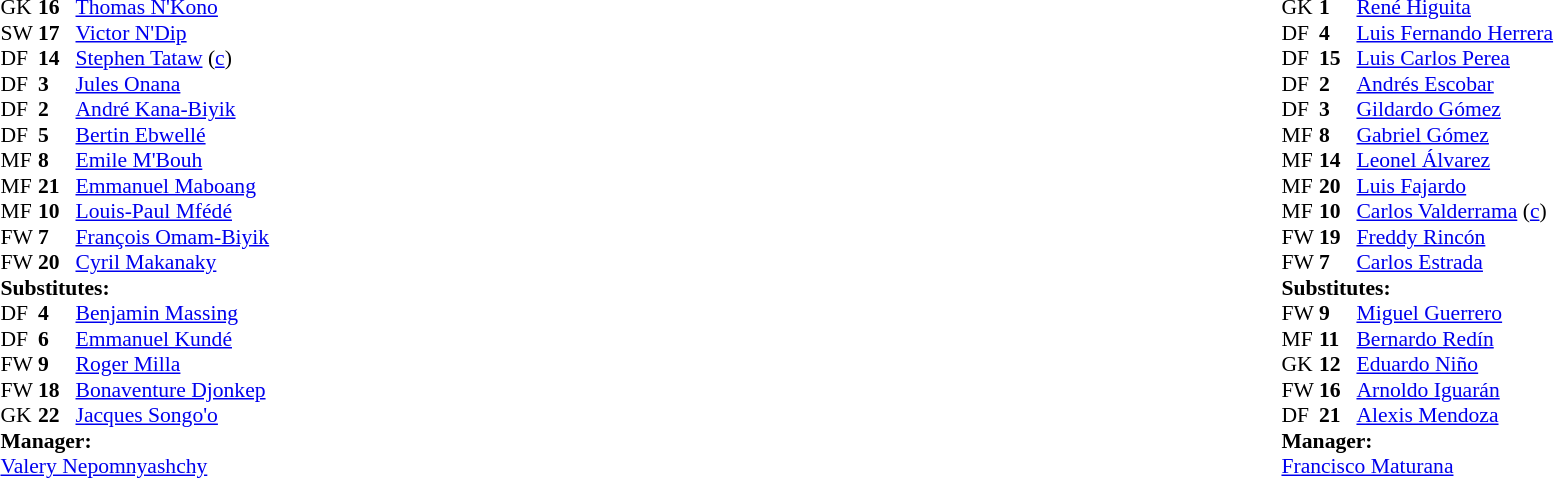<table width="100%">
<tr>
<td valign="top" width="50%"><br><table style="font-size: 90%" cellspacing="0" cellpadding="0">
<tr>
<th width="25"></th>
<th width="25"></th>
</tr>
<tr>
<td>GK</td>
<td><strong>16</strong></td>
<td><a href='#'>Thomas N'Kono</a></td>
</tr>
<tr>
<td>SW</td>
<td><strong>17</strong></td>
<td><a href='#'>Victor N'Dip</a></td>
<td></td>
</tr>
<tr>
<td>DF</td>
<td><strong>14</strong></td>
<td><a href='#'>Stephen Tataw</a> (<a href='#'>c</a>)</td>
</tr>
<tr>
<td>DF</td>
<td><strong>3</strong></td>
<td><a href='#'>Jules Onana</a></td>
<td></td>
</tr>
<tr>
<td>DF</td>
<td><strong>2</strong></td>
<td><a href='#'>André Kana-Biyik</a></td>
<td></td>
</tr>
<tr>
<td>DF</td>
<td><strong>5</strong></td>
<td><a href='#'>Bertin Ebwellé</a></td>
</tr>
<tr>
<td>MF</td>
<td><strong>8</strong></td>
<td><a href='#'>Emile M'Bouh</a></td>
<td></td>
</tr>
<tr>
<td>MF</td>
<td><strong>21</strong></td>
<td><a href='#'>Emmanuel Maboang</a></td>
</tr>
<tr>
<td>MF</td>
<td><strong>10</strong></td>
<td><a href='#'>Louis-Paul Mfédé</a></td>
<td></td>
<td></td>
</tr>
<tr>
<td>FW</td>
<td><strong>7</strong></td>
<td><a href='#'>François Omam-Biyik</a></td>
</tr>
<tr>
<td>FW</td>
<td><strong>20</strong></td>
<td><a href='#'>Cyril Makanaky</a></td>
<td></td>
<td></td>
</tr>
<tr>
<td colspan=3><strong>Substitutes:</strong></td>
</tr>
<tr>
<td>DF</td>
<td><strong>4</strong></td>
<td><a href='#'>Benjamin Massing</a></td>
</tr>
<tr>
<td>DF</td>
<td><strong>6</strong></td>
<td><a href='#'>Emmanuel Kundé</a></td>
</tr>
<tr>
<td>FW</td>
<td><strong>9</strong></td>
<td><a href='#'>Roger Milla</a></td>
<td></td>
<td></td>
</tr>
<tr>
<td>FW</td>
<td><strong>18</strong></td>
<td><a href='#'>Bonaventure Djonkep</a></td>
<td></td>
<td></td>
</tr>
<tr>
<td>GK</td>
<td><strong>22</strong></td>
<td><a href='#'>Jacques Songo'o</a></td>
</tr>
<tr>
<td colspan=3><strong>Manager:</strong></td>
</tr>
<tr>
<td colspan="4"> <a href='#'>Valery Nepomnyashchy</a></td>
</tr>
</table>
</td>
<td valign="top" width="50%"><br><table style="font-size: 90%" cellspacing="0" cellpadding="0" align=center>
<tr>
<th width="25"></th>
<th width="25"></th>
</tr>
<tr>
<td>GK</td>
<td><strong>1</strong></td>
<td><a href='#'>René Higuita</a></td>
</tr>
<tr>
<td>DF</td>
<td><strong>4</strong></td>
<td><a href='#'>Luis Fernando Herrera</a></td>
</tr>
<tr>
<td>DF</td>
<td><strong>15</strong></td>
<td><a href='#'>Luis Carlos Perea</a></td>
<td></td>
</tr>
<tr>
<td>DF</td>
<td><strong>2</strong></td>
<td><a href='#'>Andrés Escobar</a></td>
</tr>
<tr>
<td>DF</td>
<td><strong>3</strong></td>
<td><a href='#'>Gildardo Gómez</a></td>
</tr>
<tr>
<td>MF</td>
<td><strong>8</strong></td>
<td><a href='#'>Gabriel Gómez</a></td>
<td></td>
<td></td>
</tr>
<tr>
<td>MF</td>
<td><strong>14</strong></td>
<td><a href='#'>Leonel Álvarez</a></td>
</tr>
<tr>
<td>MF</td>
<td><strong>20</strong></td>
<td><a href='#'>Luis Fajardo</a></td>
<td></td>
<td></td>
</tr>
<tr>
<td>MF</td>
<td><strong>10</strong></td>
<td><a href='#'>Carlos Valderrama</a> (<a href='#'>c</a>)</td>
</tr>
<tr>
<td>FW</td>
<td><strong>19</strong></td>
<td><a href='#'>Freddy Rincón</a></td>
</tr>
<tr>
<td>FW</td>
<td><strong>7</strong></td>
<td><a href='#'>Carlos Estrada</a></td>
</tr>
<tr>
<td colspan=3><strong>Substitutes:</strong></td>
</tr>
<tr>
<td>FW</td>
<td><strong>9</strong></td>
<td><a href='#'>Miguel Guerrero</a></td>
</tr>
<tr>
<td>MF</td>
<td><strong>11</strong></td>
<td><a href='#'>Bernardo Redín</a></td>
<td></td>
<td></td>
</tr>
<tr>
<td>GK</td>
<td><strong>12</strong></td>
<td><a href='#'>Eduardo Niño</a></td>
</tr>
<tr>
<td>FW</td>
<td><strong>16</strong></td>
<td><a href='#'>Arnoldo Iguarán</a></td>
<td></td>
<td></td>
</tr>
<tr>
<td>DF</td>
<td><strong>21</strong></td>
<td><a href='#'>Alexis Mendoza</a></td>
</tr>
<tr>
<td colspan=3><strong>Manager:</strong></td>
</tr>
<tr>
<td colspan="4"><a href='#'>Francisco Maturana</a></td>
</tr>
</table>
</td>
</tr>
</table>
